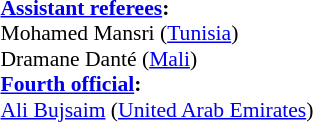<table style="width:100%; font-size:90%">
<tr>
<td><br><strong><a href='#'>Assistant referees</a>:</strong>
<br>Mohamed Mansri (<a href='#'>Tunisia</a>)
<br>Dramane Danté (<a href='#'>Mali</a>)
<br><strong><a href='#'>Fourth official</a>:</strong>
<br><a href='#'>Ali Bujsaim</a> (<a href='#'>United Arab Emirates</a>)</td>
</tr>
</table>
